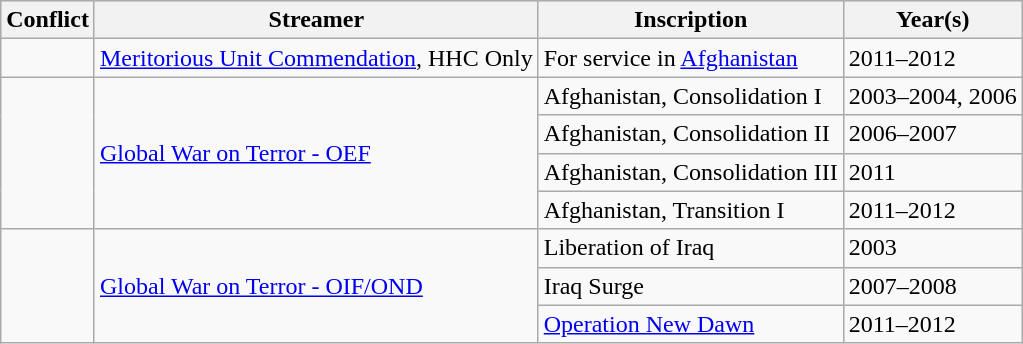<table class="wikitable" style="float:center;">
<tr style="background:#efefef;">
<th>Conflict</th>
<th>Streamer</th>
<th>Inscription</th>
<th>Year(s)</th>
</tr>
<tr>
<td></td>
<td><a href='#'>Meritorious Unit Commendation</a>, HHC Only</td>
<td>For service in <a href='#'>Afghanistan</a></td>
<td>2011–2012</td>
</tr>
<tr>
<td rowspan="4"></td>
<td rowspan="4"><a href='#'>Global War on Terror - OEF</a></td>
<td>Afghanistan, Consolidation I</td>
<td>2003–2004, 2006</td>
</tr>
<tr>
<td>Afghanistan, Consolidation II</td>
<td>2006–2007</td>
</tr>
<tr>
<td>Afghanistan, Consolidation III</td>
<td>2011</td>
</tr>
<tr>
<td>Afghanistan, Transition I</td>
<td>2011–2012</td>
</tr>
<tr>
<td rowspan="3"></td>
<td rowspan="3"><a href='#'>Global War on Terror - OIF/OND</a></td>
<td>Liberation of Iraq</td>
<td>2003</td>
</tr>
<tr>
<td>Iraq Surge</td>
<td>2007–2008</td>
</tr>
<tr>
<td><a href='#'>Operation New Dawn</a></td>
<td>2011–2012</td>
</tr>
</table>
